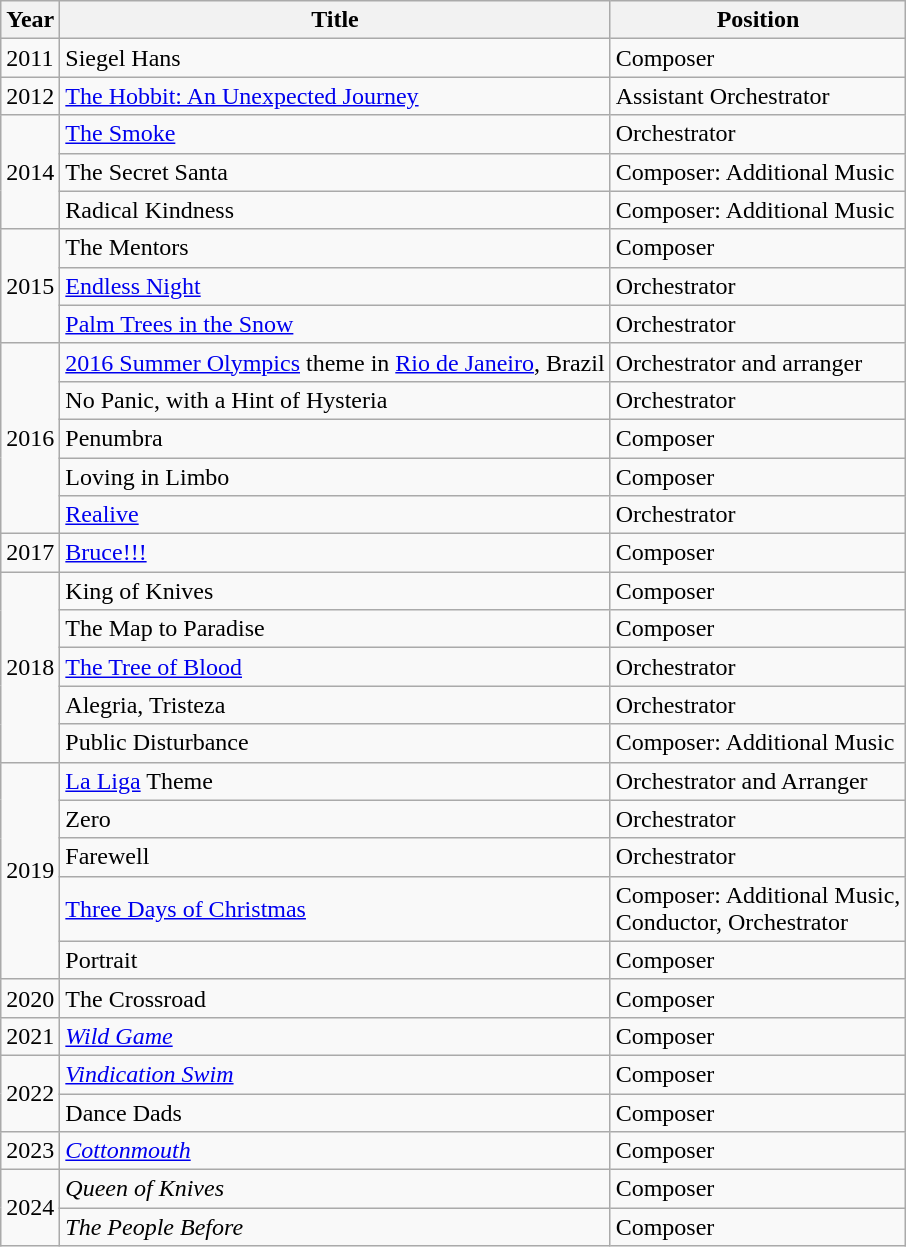<table class="wikitable sortable">
<tr>
<th>Year</th>
<th>Title</th>
<th>Position</th>
</tr>
<tr>
<td>2011</td>
<td>Siegel Hans</td>
<td>Composer</td>
</tr>
<tr>
<td>2012</td>
<td><a href='#'>The Hobbit: An Unexpected Journey</a></td>
<td>Assistant Orchestrator</td>
</tr>
<tr>
<td rowspan="3">2014</td>
<td><a href='#'>The Smoke</a></td>
<td>Orchestrator</td>
</tr>
<tr>
<td>The Secret Santa</td>
<td>Composer: Additional Music</td>
</tr>
<tr>
<td>Radical Kindness</td>
<td>Composer: Additional Music</td>
</tr>
<tr>
<td rowspan="3">2015</td>
<td>The Mentors </td>
<td>Composer</td>
</tr>
<tr>
<td><a href='#'>Endless Night</a></td>
<td>Orchestrator</td>
</tr>
<tr>
<td><a href='#'>Palm Trees in the Snow</a></td>
<td>Orchestrator</td>
</tr>
<tr>
<td rowspan="5">2016</td>
<td><a href='#'>2016 Summer Olympics</a> theme in <a href='#'>Rio de Janeiro</a>, Brazil</td>
<td>Orchestrator and arranger</td>
</tr>
<tr>
<td>No Panic, with a Hint of Hysteria</td>
<td>Orchestrator</td>
</tr>
<tr>
<td>Penumbra</td>
<td>Composer</td>
</tr>
<tr>
<td>Loving in Limbo</td>
<td>Composer</td>
</tr>
<tr>
<td><a href='#'>Realive</a></td>
<td>Orchestrator</td>
</tr>
<tr>
<td>2017</td>
<td><a href='#'>Bruce!!!</a></td>
<td>Composer</td>
</tr>
<tr>
<td rowspan="5">2018</td>
<td>King of Knives</td>
<td>Composer</td>
</tr>
<tr>
<td>The Map to Paradise </td>
<td>Composer</td>
</tr>
<tr>
<td><a href='#'>The Tree of Blood</a></td>
<td>Orchestrator</td>
</tr>
<tr>
<td>Alegria, Tristeza</td>
<td>Orchestrator</td>
</tr>
<tr>
<td>Public Disturbance</td>
<td>Composer: Additional Music</td>
</tr>
<tr>
<td rowspan="5">2019</td>
<td><a href='#'>La Liga</a> Theme</td>
<td>Orchestrator and Arranger</td>
</tr>
<tr>
<td>Zero</td>
<td>Orchestrator</td>
</tr>
<tr>
<td>Farewell</td>
<td>Orchestrator</td>
</tr>
<tr>
<td><a href='#'>Three Days of Christmas</a></td>
<td>Composer: Additional Music,<br>Conductor, Orchestrator</td>
</tr>
<tr>
<td>Portrait</td>
<td>Composer</td>
</tr>
<tr>
<td>2020</td>
<td>The Crossroad</td>
<td>Composer</td>
</tr>
<tr>
<td>2021</td>
<td><em><a href='#'>Wild Game</a></em> </td>
<td>Composer</td>
</tr>
<tr>
<td rowspan="2">2022</td>
<td><em><a href='#'>Vindication Swim</a></em> </td>
<td>Composer</td>
</tr>
<tr>
<td>Dance Dads </td>
<td>Composer</td>
</tr>
<tr>
<td>2023</td>
<td><em><a href='#'>Cottonmouth</a></em> </td>
<td>Composer</td>
</tr>
<tr>
<td rowspan="2">2024</td>
<td><em>Queen of Knives</em> </td>
<td>Composer</td>
</tr>
<tr>
<td><em>The People Before</em></td>
<td>Composer</td>
</tr>
</table>
